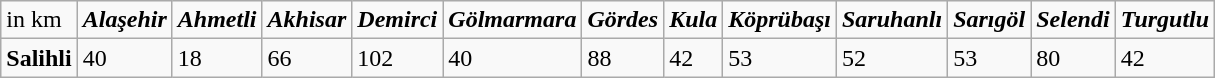<table class="wikitable">
<tr>
<td>in km</td>
<td><strong><em>Alaşehir</em></strong></td>
<td><strong><em>Ahmetli</em></strong></td>
<td><strong><em>Akhisar</em></strong></td>
<td><strong><em>Demirci</em></strong></td>
<td><strong><em>Gölmarmara</em></strong></td>
<td><strong><em>Gördes</em></strong></td>
<td><strong><em>Kula</em></strong></td>
<td><strong><em>Köprübaşı</em></strong></td>
<td><strong><em>Saruhanlı</em></strong></td>
<td><strong><em>Sarıgöl</em></strong></td>
<td><strong><em>Selendi</em></strong></td>
<td><strong><em>Turgutlu</em></strong></td>
</tr>
<tr>
<td><strong>Salihli</strong></td>
<td>40</td>
<td>18</td>
<td>66</td>
<td>102</td>
<td>40</td>
<td>88</td>
<td>42</td>
<td>53</td>
<td>52</td>
<td>53</td>
<td>80</td>
<td>42</td>
</tr>
</table>
